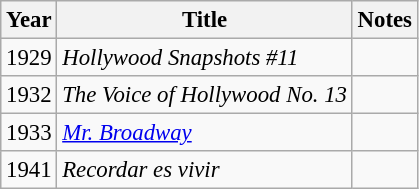<table class="wikitable" style="font-size: 95%;">
<tr>
<th>Year</th>
<th>Title</th>
<th>Notes</th>
</tr>
<tr>
<td>1929</td>
<td><em>Hollywood Snapshots #11</em></td>
<td></td>
</tr>
<tr>
<td>1932</td>
<td><em>The Voice of Hollywood No. 13</em></td>
<td></td>
</tr>
<tr>
<td>1933</td>
<td><em><a href='#'>Mr. Broadway</a></em></td>
<td></td>
</tr>
<tr>
<td>1941</td>
<td><em>Recordar es vivir</em></td>
<td></td>
</tr>
</table>
